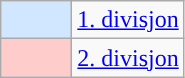<table class="wikitable">
<tr>
<th scope=row width=40px style="background-color: #D0E7FF"></th>
<td><a href='#'>1. divisjon</a></td>
</tr>
<tr>
<th scope=row width=40px style="background-color: #FFCCCC"></th>
<td><a href='#'>2. divisjon</a></td>
</tr>
</table>
